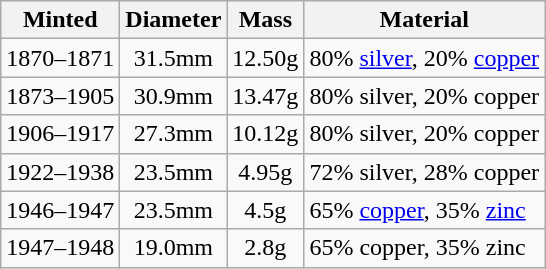<table class="wikitable sortable">
<tr>
<th>Minted</th>
<th>Diameter</th>
<th>Mass</th>
<th class="unsortable">Material</th>
</tr>
<tr>
<td>1870–1871</td>
<td align="center">31.5mm</td>
<td align="center">12.50g</td>
<td>80% <a href='#'>silver</a>, 20% <a href='#'>copper</a></td>
</tr>
<tr>
<td>1873–1905</td>
<td align="center">30.9mm</td>
<td align="center">13.47g</td>
<td>80% silver, 20% copper</td>
</tr>
<tr>
<td>1906–1917</td>
<td align="center">27.3mm</td>
<td align="center">10.12g</td>
<td>80% silver, 20% copper</td>
</tr>
<tr>
<td>1922–1938</td>
<td align="center">23.5mm</td>
<td align="center">4.95g</td>
<td>72% silver, 28% copper</td>
</tr>
<tr>
<td>1946–1947</td>
<td align="center">23.5mm</td>
<td align="center">4.5g</td>
<td>65% <a href='#'>copper</a>, 35% <a href='#'>zinc</a></td>
</tr>
<tr>
<td>1947–1948</td>
<td align="center">19.0mm</td>
<td align="center">2.8g</td>
<td>65% copper, 35% zinc</td>
</tr>
</table>
